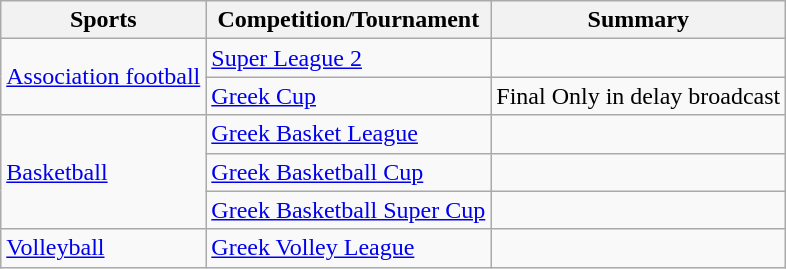<table class="wikitable">
<tr>
<th>Sports</th>
<th>Competition/Tournament</th>
<th>Summary</th>
</tr>
<tr>
<td rowspan=2><a href='#'>Association football</a></td>
<td><a href='#'>Super League 2</a></td>
<td></td>
</tr>
<tr>
<td><a href='#'>Greek Cup</a></td>
<td>Final Only in delay broadcast</td>
</tr>
<tr>
<td rowspan=3><a href='#'>Basketball</a></td>
<td><a href='#'>Greek Basket League</a></td>
<td></td>
</tr>
<tr>
<td><a href='#'>Greek Basketball Cup</a></td>
<td></td>
</tr>
<tr>
<td><a href='#'>Greek Basketball Super Cup</a></td>
<td></td>
</tr>
<tr>
<td><a href='#'>Volleyball</a></td>
<td><a href='#'>Greek Volley League</a></td>
<td></td>
</tr>
</table>
